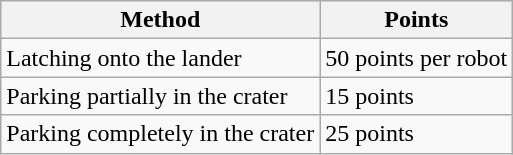<table class="wikitable">
<tr>
<th>Method</th>
<th>Points</th>
</tr>
<tr>
<td>Latching onto the lander</td>
<td>50 points per robot</td>
</tr>
<tr>
<td>Parking partially in the crater</td>
<td>15 points</td>
</tr>
<tr>
<td>Parking completely in the crater</td>
<td>25 points</td>
</tr>
</table>
